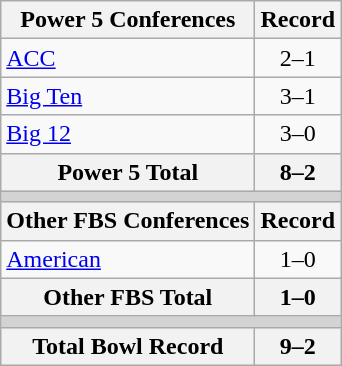<table class="wikitable">
<tr>
<th>Power 5 Conferences</th>
<th>Record</th>
</tr>
<tr>
<td><a href='#'>ACC</a></td>
<td align=center>2–1</td>
</tr>
<tr>
<td><a href='#'>Big Ten</a></td>
<td align=center>3–1</td>
</tr>
<tr>
<td><a href='#'>Big 12</a></td>
<td align=center>3–0</td>
</tr>
<tr>
<th>Power 5 Total</th>
<th>8–2</th>
</tr>
<tr>
<th colSpan="2" style="background-color:lightgrey;"></th>
</tr>
<tr>
<th>Other FBS Conferences</th>
<th>Record</th>
</tr>
<tr>
<td><a href='#'>American</a></td>
<td align=center>1–0</td>
</tr>
<tr>
<th>Other FBS Total</th>
<th>1–0</th>
</tr>
<tr>
<th colSpan="2" style="background-color:lightgrey;"></th>
</tr>
<tr>
<th>Total Bowl Record</th>
<th>9–2</th>
</tr>
</table>
